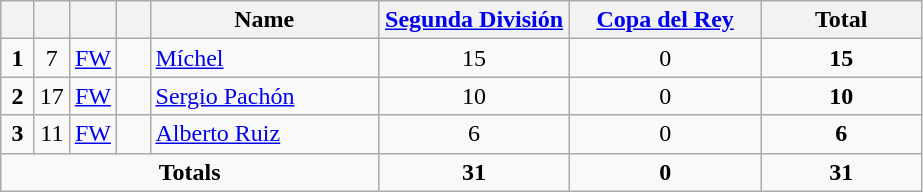<table class="wikitable" style="text-align:center">
<tr>
<th width=15></th>
<th width=15></th>
<th width=15></th>
<th width=15></th>
<th width=145>Name</th>
<th width=120><a href='#'>Segunda División</a></th>
<th width=120><a href='#'>Copa del Rey</a></th>
<th width=100>Total</th>
</tr>
<tr>
<td><strong>1</strong></td>
<td>7</td>
<td><a href='#'>FW</a></td>
<td></td>
<td align=left><a href='#'>Míchel</a></td>
<td>15</td>
<td>0</td>
<td><strong>15</strong></td>
</tr>
<tr>
<td><strong>2</strong></td>
<td>17</td>
<td><a href='#'>FW</a></td>
<td></td>
<td align=left><a href='#'>Sergio Pachón</a></td>
<td>10</td>
<td>0</td>
<td><strong>10</strong></td>
</tr>
<tr>
<td><strong>3</strong></td>
<td>11</td>
<td><a href='#'>FW</a></td>
<td></td>
<td align=left><a href='#'>Alberto Ruiz</a></td>
<td>6</td>
<td>0</td>
<td><strong>6</strong></td>
</tr>
<tr>
<td colspan=5><strong>Totals</strong></td>
<td><strong>31</strong></td>
<td><strong>0</strong></td>
<td><strong>31</strong></td>
</tr>
</table>
